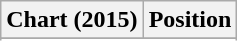<table class="wikitable plainrowheaders" style="text-align:center">
<tr>
<th scope="col">Chart (2015)</th>
<th scope="col">Position</th>
</tr>
<tr>
</tr>
<tr>
</tr>
</table>
